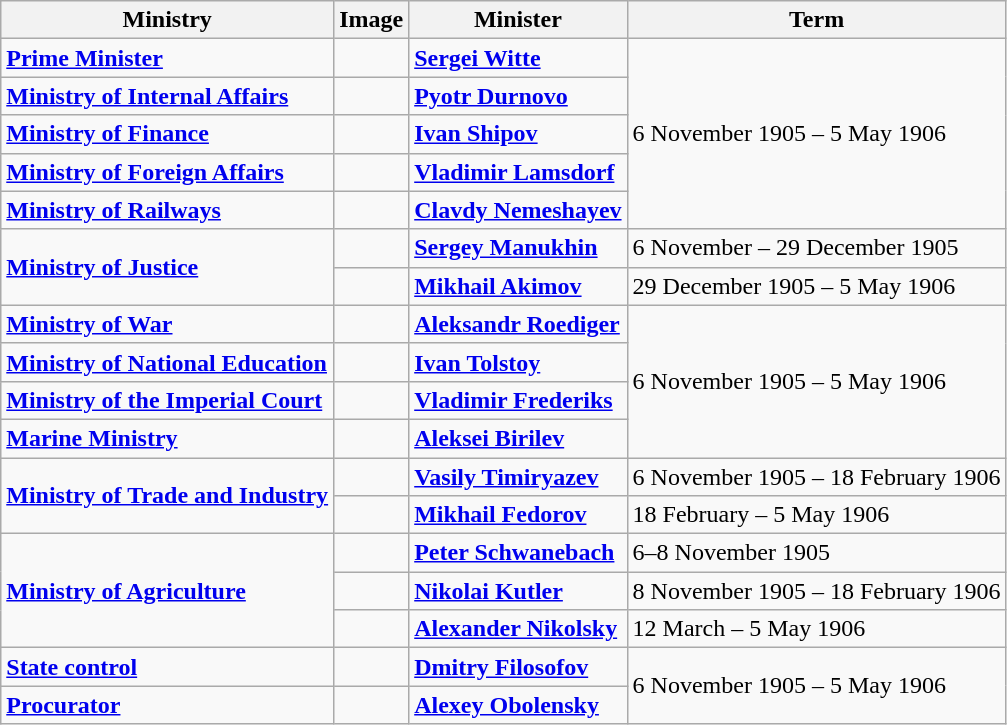<table class="wikitable">
<tr>
<th>Ministry</th>
<th>Image</th>
<th>Minister</th>
<th>Term</th>
</tr>
<tr>
<td><strong><a href='#'>Prime Minister</a></strong></td>
<td></td>
<td><strong><a href='#'>Sergei Witte</a></strong></td>
<td rowspan="5">6 November 1905 – 5 May 1906</td>
</tr>
<tr>
<td><strong><a href='#'>Ministry of Internal Affairs</a></strong></td>
<td></td>
<td><a href='#'><strong>Pyotr Durnovo</strong></a></td>
</tr>
<tr>
<td><strong><a href='#'>Ministry of Finance</a></strong></td>
<td></td>
<td><strong><a href='#'>Ivan Shipov</a></strong></td>
</tr>
<tr>
<td><strong><a href='#'>Ministry of Foreign Affairs</a></strong></td>
<td></td>
<td><strong><a href='#'>Vladimir Lamsdorf</a></strong></td>
</tr>
<tr>
<td><strong><a href='#'>Ministry of Railways</a></strong></td>
<td></td>
<td><strong><a href='#'>Clavdy Nemeshayev</a></strong></td>
</tr>
<tr>
<td rowspan=2><strong><a href='#'>Ministry of Justice</a></strong></td>
<td></td>
<td><strong><a href='#'>Sergey Manukhin</a></strong></td>
<td>6 November – 29 December 1905</td>
</tr>
<tr>
<td></td>
<td><strong><a href='#'>Mikhail Akimov</a></strong></td>
<td>29 December 1905 – 5 May 1906</td>
</tr>
<tr>
<td><strong><a href='#'>Ministry of War</a></strong></td>
<td></td>
<td><strong><a href='#'>Aleksandr Roediger</a></strong></td>
<td rowspan="4">6 November 1905 – 5 May 1906</td>
</tr>
<tr>
<td><strong><a href='#'>Ministry of National Education</a></strong></td>
<td></td>
<td><a href='#'><strong>Ivan Tolstoy</strong></a></td>
</tr>
<tr>
<td><strong><a href='#'>Ministry of the Imperial Court</a></strong></td>
<td></td>
<td><strong><a href='#'>Vladimir Frederiks</a></strong></td>
</tr>
<tr>
<td><strong><a href='#'>Marine Ministry</a></strong></td>
<td></td>
<td><strong><a href='#'>Aleksei Birilev</a></strong></td>
</tr>
<tr>
<td rowspan=2><strong><a href='#'>Ministry of Trade and Industry</a></strong></td>
<td></td>
<td><a href='#'><strong>Vasily Timiryazev</strong></a></td>
<td>6 November 1905 – 18 February 1906</td>
</tr>
<tr>
<td></td>
<td><strong><a href='#'>Mikhail Fedorov</a></strong></td>
<td>18 February – 5 May 1906</td>
</tr>
<tr>
<td rowspan="3"><strong><a href='#'>Ministry of Agriculture</a></strong></td>
<td></td>
<td><a href='#'><strong>Peter Schwanebach</strong></a></td>
<td>6–8 November 1905</td>
</tr>
<tr>
<td></td>
<td><strong><a href='#'>Nikolai Kutler</a></strong></td>
<td>8 November 1905 – 18 February 1906</td>
</tr>
<tr>
<td></td>
<td><strong><a href='#'>Alexander Nikolsky</a></strong></td>
<td>12 March – 5 May 1906</td>
</tr>
<tr>
<td><strong><a href='#'>State control</a></strong></td>
<td></td>
<td><a href='#'><strong>Dmitry Filosofov</strong></a></td>
<td rowspan="2">6 November 1905 – 5 May 1906</td>
</tr>
<tr>
<td><strong><a href='#'>Procurator</a></strong></td>
<td></td>
<td><strong><a href='#'>Alexey Obolensky</a></strong></td>
</tr>
</table>
